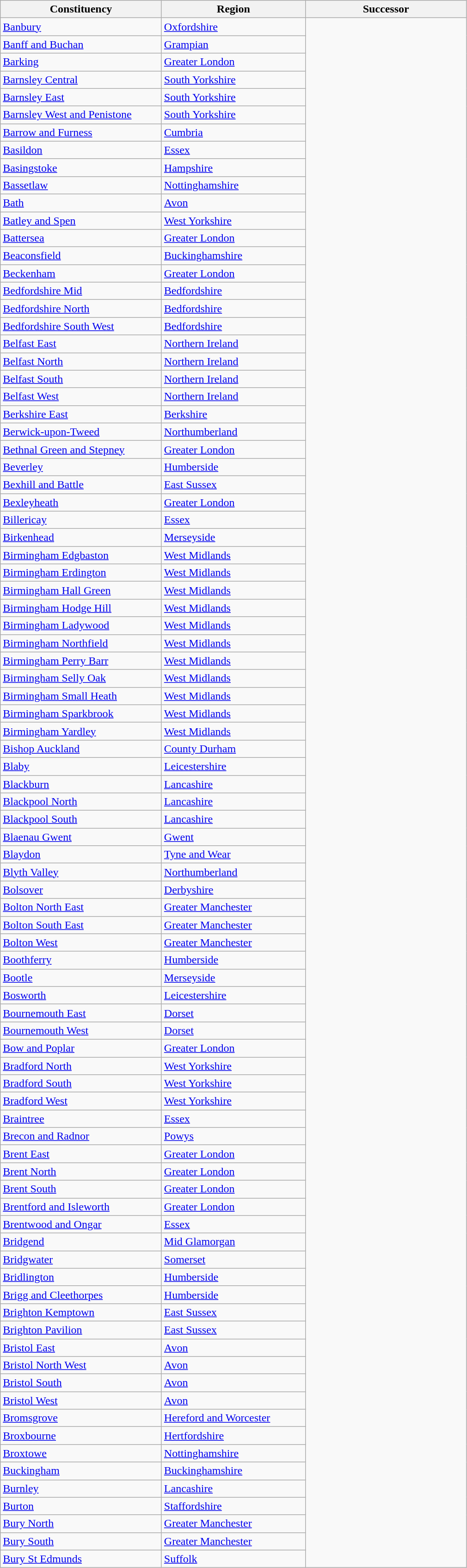<table class="wikitable">
<tr>
<th width="225px">Constituency</th>
<th width="200px">Region</th>
<th width="225px">Successor</th>
</tr>
<tr>
<td><a href='#'>Banbury</a></td>
<td align="left"><a href='#'>Oxfordshire</a></td>
</tr>
<tr>
<td><a href='#'>Banff and Buchan</a></td>
<td align="left"><a href='#'>Grampian</a></td>
</tr>
<tr>
<td><a href='#'>Barking</a></td>
<td align="left"><a href='#'>Greater London</a></td>
</tr>
<tr>
<td><a href='#'>Barnsley Central</a></td>
<td align="left"><a href='#'>South Yorkshire</a></td>
</tr>
<tr>
<td><a href='#'>Barnsley East</a></td>
<td align="left"><a href='#'>South Yorkshire</a></td>
</tr>
<tr>
<td><a href='#'>Barnsley West and Penistone</a></td>
<td align="left"><a href='#'>South Yorkshire</a></td>
</tr>
<tr>
<td><a href='#'>Barrow and Furness</a></td>
<td align="left"><a href='#'>Cumbria</a></td>
</tr>
<tr>
<td><a href='#'>Basildon</a></td>
<td align="left"><a href='#'>Essex</a></td>
</tr>
<tr>
<td><a href='#'>Basingstoke</a></td>
<td align="left"><a href='#'>Hampshire</a></td>
</tr>
<tr>
<td><a href='#'>Bassetlaw</a></td>
<td align="left"><a href='#'>Nottinghamshire</a></td>
</tr>
<tr>
<td><a href='#'>Bath</a></td>
<td align="left"><a href='#'>Avon</a></td>
</tr>
<tr>
<td><a href='#'>Batley and Spen</a></td>
<td align="left"><a href='#'>West Yorkshire</a></td>
</tr>
<tr>
<td><a href='#'>Battersea</a></td>
<td align="left"><a href='#'>Greater London</a></td>
</tr>
<tr>
<td><a href='#'>Beaconsfield</a></td>
<td align="left"><a href='#'>Buckinghamshire</a></td>
</tr>
<tr>
<td><a href='#'>Beckenham</a></td>
<td align="left"><a href='#'>Greater London</a></td>
</tr>
<tr>
<td><a href='#'>Bedfordshire Mid</a></td>
<td align="left"><a href='#'>Bedfordshire</a></td>
</tr>
<tr>
<td><a href='#'>Bedfordshire North</a></td>
<td align="left"><a href='#'>Bedfordshire</a></td>
</tr>
<tr>
<td><a href='#'>Bedfordshire South West</a></td>
<td align="left"><a href='#'>Bedfordshire</a></td>
</tr>
<tr>
<td><a href='#'>Belfast East</a></td>
<td align="left"><a href='#'>Northern Ireland</a></td>
</tr>
<tr>
<td><a href='#'>Belfast North</a></td>
<td align="left"><a href='#'>Northern Ireland</a></td>
</tr>
<tr>
<td><a href='#'>Belfast South</a></td>
<td align="left"><a href='#'>Northern Ireland</a></td>
</tr>
<tr>
<td><a href='#'>Belfast West</a></td>
<td align="left"><a href='#'>Northern Ireland</a></td>
</tr>
<tr>
<td><a href='#'>Berkshire East</a></td>
<td align="left"><a href='#'>Berkshire</a></td>
</tr>
<tr>
<td><a href='#'>Berwick-upon-Tweed</a></td>
<td align="left"><a href='#'>Northumberland</a></td>
</tr>
<tr>
<td><a href='#'>Bethnal Green and Stepney</a></td>
<td align="left"><a href='#'>Greater London</a></td>
</tr>
<tr>
<td><a href='#'>Beverley</a></td>
<td align="left"><a href='#'>Humberside</a></td>
</tr>
<tr>
<td><a href='#'>Bexhill and Battle</a></td>
<td align="left"><a href='#'>East Sussex</a></td>
</tr>
<tr>
<td><a href='#'>Bexleyheath</a></td>
<td align="left"><a href='#'>Greater London</a></td>
</tr>
<tr>
<td><a href='#'>Billericay</a></td>
<td align="left"><a href='#'>Essex</a></td>
</tr>
<tr>
<td><a href='#'>Birkenhead</a></td>
<td align="left"><a href='#'>Merseyside</a></td>
</tr>
<tr>
<td><a href='#'>Birmingham Edgbaston</a></td>
<td align="left"><a href='#'>West Midlands</a></td>
</tr>
<tr>
<td><a href='#'>Birmingham Erdington</a></td>
<td align="left"><a href='#'>West Midlands</a></td>
</tr>
<tr>
<td><a href='#'>Birmingham Hall Green</a></td>
<td align="left"><a href='#'>West Midlands</a></td>
</tr>
<tr>
<td><a href='#'>Birmingham Hodge Hill</a></td>
<td align="left"><a href='#'>West Midlands</a></td>
</tr>
<tr>
<td><a href='#'>Birmingham Ladywood</a></td>
<td align="left"><a href='#'>West Midlands</a></td>
</tr>
<tr>
<td><a href='#'>Birmingham Northfield</a></td>
<td align="left"><a href='#'>West Midlands</a></td>
</tr>
<tr>
<td><a href='#'>Birmingham Perry Barr</a></td>
<td align="left"><a href='#'>West Midlands</a></td>
</tr>
<tr>
<td><a href='#'>Birmingham Selly Oak</a></td>
<td align="left"><a href='#'>West Midlands</a></td>
</tr>
<tr>
<td><a href='#'>Birmingham Small Heath</a></td>
<td align="left"><a href='#'>West Midlands</a></td>
</tr>
<tr>
<td><a href='#'>Birmingham Sparkbrook</a></td>
<td align="left"><a href='#'>West Midlands</a></td>
</tr>
<tr>
<td><a href='#'>Birmingham Yardley</a></td>
<td align="left"><a href='#'>West Midlands</a></td>
</tr>
<tr>
<td><a href='#'>Bishop Auckland</a></td>
<td align="left"><a href='#'>County Durham</a></td>
</tr>
<tr>
<td><a href='#'>Blaby</a></td>
<td align="left"><a href='#'>Leicestershire</a></td>
</tr>
<tr>
<td><a href='#'>Blackburn</a></td>
<td align="left"><a href='#'>Lancashire</a></td>
</tr>
<tr>
<td><a href='#'>Blackpool North</a></td>
<td align="left"><a href='#'>Lancashire</a></td>
</tr>
<tr>
<td><a href='#'>Blackpool South</a></td>
<td align="left"><a href='#'>Lancashire</a></td>
</tr>
<tr>
<td><a href='#'>Blaenau Gwent</a></td>
<td align="left"><a href='#'>Gwent</a></td>
</tr>
<tr>
<td><a href='#'>Blaydon</a></td>
<td align="left"><a href='#'>Tyne and Wear</a></td>
</tr>
<tr>
<td><a href='#'>Blyth Valley</a></td>
<td align="left"><a href='#'>Northumberland</a></td>
</tr>
<tr>
<td><a href='#'>Bolsover</a></td>
<td align="left"><a href='#'>Derbyshire</a></td>
</tr>
<tr>
<td><a href='#'>Bolton North East</a></td>
<td align="left"><a href='#'>Greater Manchester</a></td>
</tr>
<tr>
<td><a href='#'>Bolton South East</a></td>
<td align="left"><a href='#'>Greater Manchester</a></td>
</tr>
<tr>
<td><a href='#'>Bolton West</a></td>
<td align="left"><a href='#'>Greater Manchester</a></td>
</tr>
<tr>
<td><a href='#'>Boothferry</a></td>
<td align="left"><a href='#'>Humberside</a></td>
</tr>
<tr>
<td><a href='#'>Bootle</a></td>
<td align="left"><a href='#'>Merseyside</a></td>
</tr>
<tr>
<td><a href='#'>Bosworth</a></td>
<td align="left"><a href='#'>Leicestershire</a></td>
</tr>
<tr>
<td><a href='#'>Bournemouth East</a></td>
<td align="left"><a href='#'>Dorset</a></td>
</tr>
<tr>
<td><a href='#'>Bournemouth West</a></td>
<td align="left"><a href='#'>Dorset</a></td>
</tr>
<tr>
<td><a href='#'>Bow and Poplar</a></td>
<td align="left"><a href='#'>Greater London</a></td>
</tr>
<tr>
<td><a href='#'>Bradford North</a></td>
<td align="left"><a href='#'>West Yorkshire</a></td>
</tr>
<tr>
<td><a href='#'>Bradford South</a></td>
<td align="left"><a href='#'>West Yorkshire</a></td>
</tr>
<tr>
<td><a href='#'>Bradford West</a></td>
<td align="left"><a href='#'>West Yorkshire</a></td>
</tr>
<tr>
<td><a href='#'>Braintree</a></td>
<td align="left"><a href='#'>Essex</a></td>
</tr>
<tr>
<td><a href='#'>Brecon and Radnor</a></td>
<td align="left"><a href='#'>Powys</a></td>
</tr>
<tr>
<td><a href='#'>Brent East</a></td>
<td align="left"><a href='#'>Greater London</a></td>
</tr>
<tr>
<td><a href='#'>Brent North</a></td>
<td align="left"><a href='#'>Greater London</a></td>
</tr>
<tr>
<td><a href='#'>Brent South</a></td>
<td align="left"><a href='#'>Greater London</a></td>
</tr>
<tr>
<td><a href='#'>Brentford and Isleworth</a></td>
<td align="left"><a href='#'>Greater London</a></td>
</tr>
<tr>
<td><a href='#'>Brentwood and Ongar</a></td>
<td align="left"><a href='#'>Essex</a></td>
</tr>
<tr>
<td><a href='#'>Bridgend</a></td>
<td align="left"><a href='#'>Mid Glamorgan</a></td>
</tr>
<tr>
<td><a href='#'>Bridgwater</a></td>
<td align="left"><a href='#'>Somerset</a></td>
</tr>
<tr>
<td><a href='#'>Bridlington</a></td>
<td align="left"><a href='#'>Humberside</a></td>
</tr>
<tr>
<td><a href='#'>Brigg and Cleethorpes</a></td>
<td align="left"><a href='#'>Humberside</a></td>
</tr>
<tr>
<td><a href='#'>Brighton Kemptown</a></td>
<td align="left"><a href='#'>East Sussex</a></td>
</tr>
<tr>
<td><a href='#'>Brighton Pavilion</a></td>
<td align="left"><a href='#'>East Sussex</a></td>
</tr>
<tr>
<td><a href='#'>Bristol East</a></td>
<td align="left"><a href='#'>Avon</a></td>
</tr>
<tr>
<td><a href='#'>Bristol North West</a></td>
<td align="left"><a href='#'>Avon</a></td>
</tr>
<tr>
<td><a href='#'>Bristol South</a></td>
<td align="left"><a href='#'>Avon</a></td>
</tr>
<tr>
<td><a href='#'>Bristol West</a></td>
<td align="left"><a href='#'>Avon</a></td>
</tr>
<tr>
<td><a href='#'>Bromsgrove</a></td>
<td align="left"><a href='#'>Hereford and Worcester</a></td>
</tr>
<tr>
<td><a href='#'>Broxbourne</a></td>
<td align="left"><a href='#'>Hertfordshire</a></td>
</tr>
<tr>
<td><a href='#'>Broxtowe</a></td>
<td align="left"><a href='#'>Nottinghamshire</a></td>
</tr>
<tr>
<td><a href='#'>Buckingham</a></td>
<td align="left"><a href='#'>Buckinghamshire</a></td>
</tr>
<tr>
<td><a href='#'>Burnley</a></td>
<td align="left"><a href='#'>Lancashire</a></td>
</tr>
<tr>
<td><a href='#'>Burton</a></td>
<td align="left"><a href='#'>Staffordshire</a></td>
</tr>
<tr>
<td><a href='#'>Bury North</a></td>
<td align="left"><a href='#'>Greater Manchester</a></td>
</tr>
<tr>
<td><a href='#'>Bury South</a></td>
<td align="left"><a href='#'>Greater Manchester</a></td>
</tr>
<tr>
<td><a href='#'>Bury St Edmunds</a></td>
<td align="left"><a href='#'>Suffolk</a></td>
</tr>
</table>
